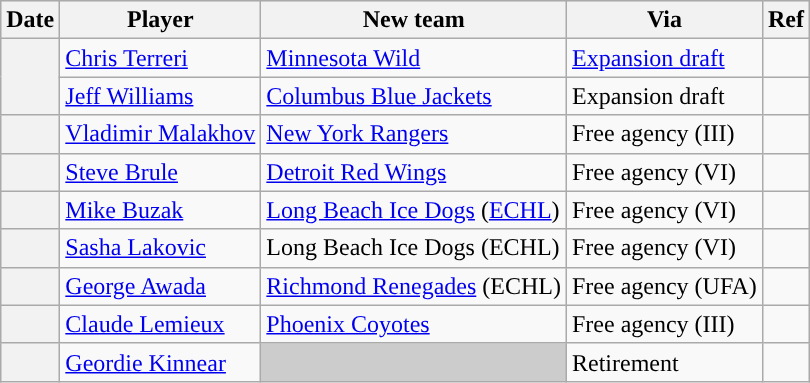<table class="wikitable plainrowheaders">
<tr style="background:#ddd; text-align:center;">
<th>Date</th>
<th>Player</th>
<th>New team</th>
<th>Via</th>
<th>Ref</th>
</tr>
<tr>
<th scope="row" rowspan=2></th>
<td><a href='#'>Chris Terreri</a></td>
<td><a href='#'>Minnesota Wild</a></td>
<td><a href='#'>Expansion draft</a></td>
<td></td>
</tr>
<tr>
<td><a href='#'>Jeff Williams</a></td>
<td><a href='#'>Columbus Blue Jackets</a></td>
<td>Expansion draft</td>
<td></td>
</tr>
<tr>
<th scope="row"></th>
<td><a href='#'>Vladimir Malakhov</a></td>
<td><a href='#'>New York Rangers</a></td>
<td>Free agency (III)</td>
<td></td>
</tr>
<tr>
<th scope="row"></th>
<td><a href='#'>Steve Brule</a></td>
<td><a href='#'>Detroit Red Wings</a></td>
<td>Free agency (VI)</td>
<td></td>
</tr>
<tr>
<th scope="row"></th>
<td><a href='#'>Mike Buzak</a></td>
<td><a href='#'>Long Beach Ice Dogs</a> (<a href='#'>ECHL</a>)</td>
<td>Free agency (VI)</td>
<td></td>
</tr>
<tr>
<th scope="row"></th>
<td><a href='#'>Sasha Lakovic</a></td>
<td>Long Beach Ice Dogs (ECHL)</td>
<td>Free agency (VI)</td>
<td></td>
</tr>
<tr>
<th scope="row"></th>
<td><a href='#'>George Awada</a></td>
<td><a href='#'>Richmond Renegades</a> (ECHL)</td>
<td>Free agency (UFA)</td>
<td></td>
</tr>
<tr>
<th scope="row"></th>
<td><a href='#'>Claude Lemieux</a></td>
<td><a href='#'>Phoenix Coyotes</a></td>
<td>Free agency (III)</td>
<td></td>
</tr>
<tr>
<th scope="row"></th>
<td><a href='#'>Geordie Kinnear</a></td>
<td style="background:#ccc"></td>
<td>Retirement</td>
<td></td>
</tr>
</table>
